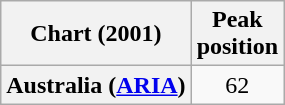<table class="wikitable plainrowheaders" style="text-align:center">
<tr>
<th scope="col">Chart (2001)</th>
<th scope="col">Peak<br>position</th>
</tr>
<tr>
<th scope="row">Australia (<a href='#'>ARIA</a>)</th>
<td>62</td>
</tr>
</table>
